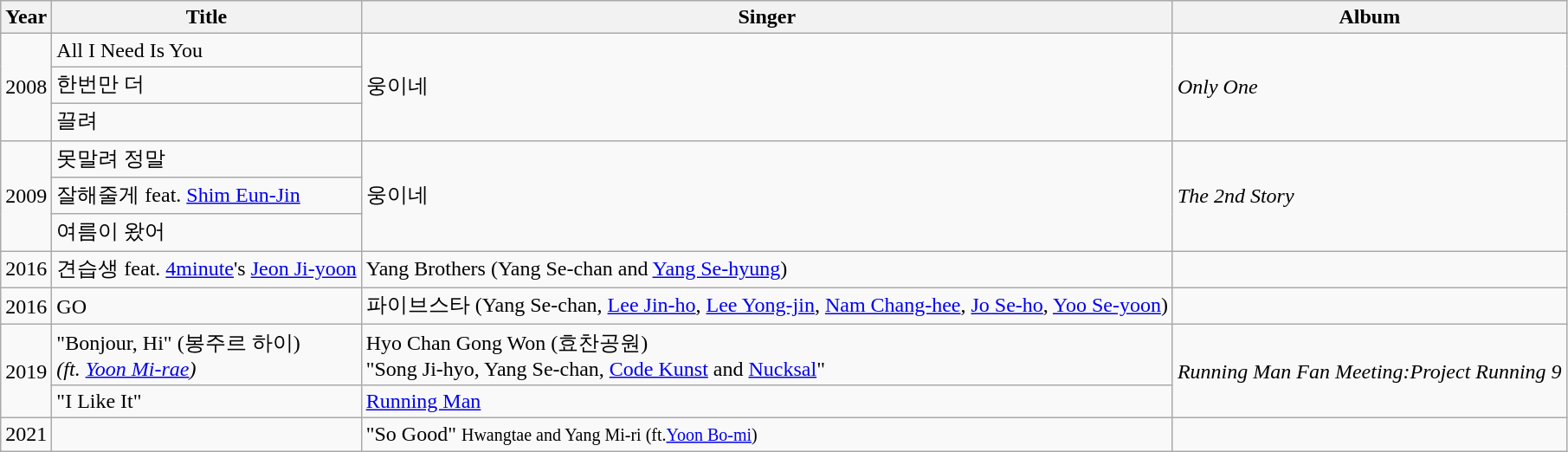<table class="wikitable">
<tr>
<th>Year</th>
<th>Title</th>
<th>Singer</th>
<th>Album</th>
</tr>
<tr>
<td rowspan="3">2008</td>
<td>All I Need Is You</td>
<td rowspan="3">웅이네</td>
<td rowspan="3"><em>Only One</em></td>
</tr>
<tr>
<td>한번만 더</td>
</tr>
<tr>
<td>끌려</td>
</tr>
<tr>
<td rowspan="3">2009</td>
<td>못말려 정말</td>
<td rowspan="3">웅이네</td>
<td rowspan="3"><em>The 2nd Story</em></td>
</tr>
<tr>
<td>잘해줄게 feat. <a href='#'>Shim Eun-Jin</a></td>
</tr>
<tr>
<td>여름이 왔어</td>
</tr>
<tr>
<td>2016</td>
<td>견습생 feat. <a href='#'>4minute</a>'s <a href='#'>Jeon Ji-yoon</a></td>
<td>Yang Brothers (Yang Se-chan and <a href='#'>Yang Se-hyung</a>)</td>
<td><em></em></td>
</tr>
<tr>
<td>2016</td>
<td>GO</td>
<td>파이브스타 (Yang Se-chan, <a href='#'>Lee Jin-ho</a>, <a href='#'>Lee Yong-jin</a>, <a href='#'>Nam Chang-hee</a>, <a href='#'>Jo Se-ho</a>, <a href='#'>Yoo Se-yoon</a>)</td>
<td><em></em></td>
</tr>
<tr>
<td rowspan=2>2019</td>
<td>"Bonjour, Hi" (봉주르 하이)<br><em>(ft. <a href='#'>Yoon Mi-rae</a>)</em></td>
<td>Hyo Chan Gong Won (효찬공원)<br>"Song Ji-hyo, Yang Se-chan, <a href='#'>Code Kunst</a> and <a href='#'>Nucksal</a>"</td>
<td rowspan=2><em>Running Man Fan Meeting:Project Running 9</em></td>
</tr>
<tr>
<td>"I Like It"</td>
<td><a href='#'>Running Man</a></td>
</tr>
<tr>
<td>2021</td>
<td></td>
<td>"So Good"  <small>Hwangtae and Yang Mi-ri (ft.<a href='#'>Yoon Bo-mi</a>)</small></td>
<td></td>
</tr>
</table>
